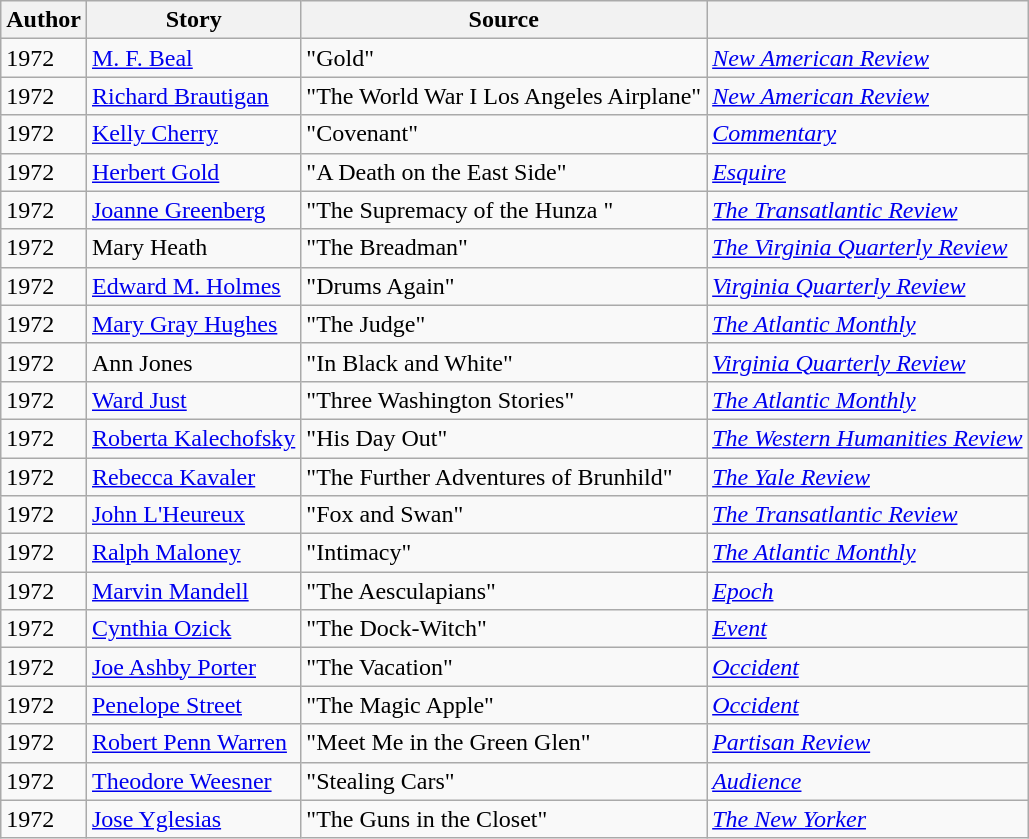<table class="wikitable">
<tr>
<th>Author</th>
<th>Story</th>
<th>Source</th>
<th></th>
</tr>
<tr>
<td>1972</td>
<td><a href='#'>M. F. Beal</a></td>
<td>"Gold"</td>
<td><em><a href='#'>New American Review</a></em></td>
</tr>
<tr>
<td>1972</td>
<td><a href='#'>Richard Brautigan</a></td>
<td>"The World War I Los Angeles Airplane"</td>
<td><em><a href='#'>New American Review</a></em></td>
</tr>
<tr>
<td>1972</td>
<td><a href='#'>Kelly Cherry</a></td>
<td>"Covenant"</td>
<td><em><a href='#'>Commentary</a></em></td>
</tr>
<tr>
<td>1972</td>
<td><a href='#'>Herbert Gold</a></td>
<td>"A Death on the East Side"</td>
<td><em><a href='#'>Esquire</a></em></td>
</tr>
<tr>
<td>1972</td>
<td><a href='#'>Joanne Greenberg</a></td>
<td>"The Supremacy of the Hunza "</td>
<td><em><a href='#'>The Transatlantic Review</a></em></td>
</tr>
<tr>
<td>1972</td>
<td>Mary Heath</td>
<td>"The Breadman"</td>
<td><em><a href='#'>The Virginia Quarterly Review</a></em></td>
</tr>
<tr>
<td>1972</td>
<td><a href='#'>Edward M. Holmes</a></td>
<td>"Drums Again"</td>
<td><em><a href='#'>Virginia Quarterly Review</a></em></td>
</tr>
<tr>
<td>1972</td>
<td><a href='#'>Mary Gray Hughes</a></td>
<td>"The Judge"</td>
<td><em><a href='#'>The Atlantic Monthly</a></em></td>
</tr>
<tr>
<td>1972</td>
<td>Ann Jones</td>
<td>"In Black and White"</td>
<td><em><a href='#'>Virginia Quarterly Review</a></em></td>
</tr>
<tr>
<td>1972</td>
<td><a href='#'>Ward Just</a></td>
<td>"Three Washington Stories"</td>
<td><em><a href='#'>The Atlantic Monthly</a></em></td>
</tr>
<tr>
<td>1972</td>
<td><a href='#'>Roberta Kalechofsky</a></td>
<td>"His Day Out"</td>
<td><em><a href='#'>The Western Humanities Review</a></em></td>
</tr>
<tr>
<td>1972</td>
<td><a href='#'>Rebecca Kavaler</a></td>
<td>"The Further Adventures of Brunhild"</td>
<td><em><a href='#'>The Yale Review</a></em></td>
</tr>
<tr>
<td>1972</td>
<td><a href='#'>John L'Heureux</a></td>
<td>"Fox and Swan"</td>
<td><em><a href='#'>The Transatlantic Review</a></em></td>
</tr>
<tr>
<td>1972</td>
<td><a href='#'>Ralph Maloney</a></td>
<td>"Intimacy"</td>
<td><em><a href='#'>The Atlantic Monthly</a></em></td>
</tr>
<tr>
<td>1972</td>
<td><a href='#'>Marvin Mandell</a></td>
<td>"The Aesculapians"</td>
<td><em><a href='#'>Epoch</a></em></td>
</tr>
<tr>
<td>1972</td>
<td><a href='#'>Cynthia Ozick</a></td>
<td>"The Dock-Witch"</td>
<td><em><a href='#'>Event</a></em></td>
</tr>
<tr>
<td>1972</td>
<td><a href='#'>Joe Ashby Porter</a></td>
<td>"The Vacation"</td>
<td><em><a href='#'>Occident</a></em></td>
</tr>
<tr>
<td>1972</td>
<td><a href='#'>Penelope Street</a></td>
<td>"The Magic Apple"</td>
<td><em><a href='#'>Occident</a></em></td>
</tr>
<tr>
<td>1972</td>
<td><a href='#'>Robert Penn Warren</a></td>
<td>"Meet Me in the Green Glen"</td>
<td><em><a href='#'>Partisan Review</a></em></td>
</tr>
<tr>
<td>1972</td>
<td><a href='#'>Theodore Weesner</a></td>
<td>"Stealing Cars"</td>
<td><em><a href='#'>Audience</a></em></td>
</tr>
<tr>
<td>1972</td>
<td><a href='#'>Jose Yglesias</a></td>
<td>"The Guns in the Closet"</td>
<td><em><a href='#'>The New Yorker</a></em></td>
</tr>
</table>
